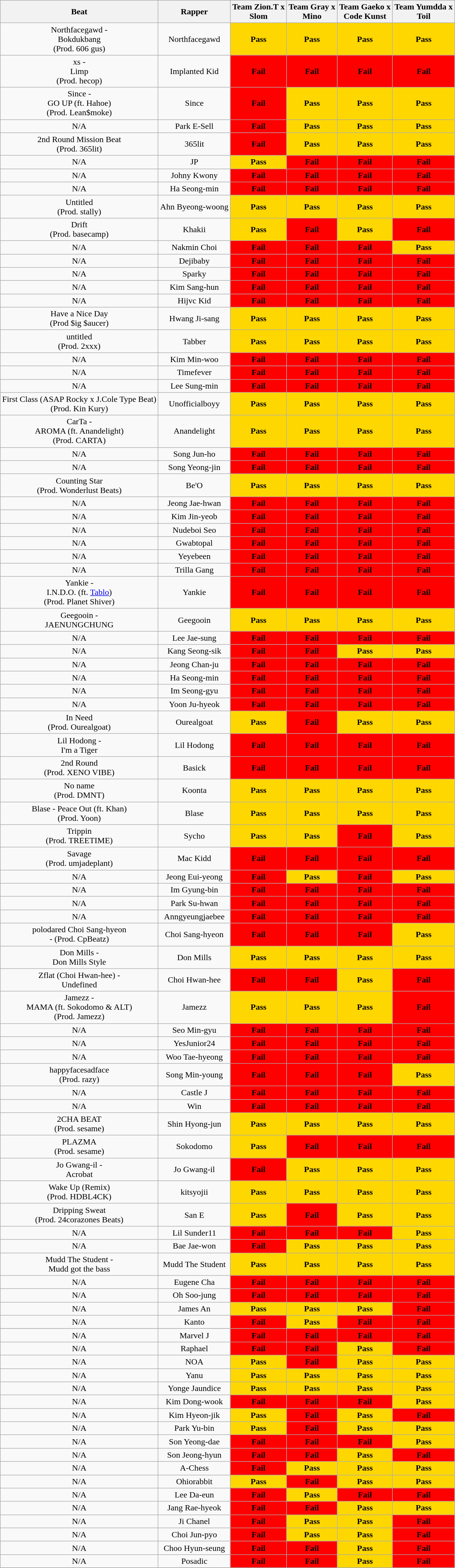<table class="wikitable" style="text-align:center">
<tr>
<th>Beat</th>
<th>Rapper</th>
<th>Team Zion.T x <br> Slom</th>
<th>Team Gray x <br> Mino</th>
<th>Team Gaeko x <br> Code Kunst</th>
<th>Team Yumdda x <br> Toil</th>
</tr>
<tr>
<td>Northfacegawd - <br> Bokdukbang <br> (Prod. 606 gus)</td>
<td>Northfacegawd</td>
<td style="background:gold"><strong>Pass</strong></td>
<td style="background:gold"><strong>Pass</strong></td>
<td style="background:gold"><strong>Pass</strong></td>
<td style="background:gold"><strong>Pass</strong></td>
</tr>
<tr>
<td>xs - <br> Limp <br> (Prod. hecop)</td>
<td>Implanted Kid</td>
<td style="background:red"><strong>Fail</strong></td>
<td style="background:red"><strong>Fail</strong></td>
<td style="background:red"><strong>Fail</strong></td>
<td style="background:red"><strong>Fail</strong></td>
</tr>
<tr>
<td>Since - <br> GO UP (ft. Hahoe) <br> (Prod. Lean$moke)</td>
<td>Since</td>
<td style="background:red"><strong>Fail</strong></td>
<td style="background:gold"><strong>Pass</strong></td>
<td style="background:gold"><strong>Pass</strong></td>
<td style="background:gold"><strong>Pass</strong></td>
</tr>
<tr>
<td>N/A</td>
<td>Park E-Sell</td>
<td style="background:red"><strong>Fail</strong></td>
<td style="background:gold"><strong>Pass</strong></td>
<td style="background:gold"><strong>Pass</strong></td>
<td style="background:gold"><strong>Pass</strong></td>
</tr>
<tr>
<td>2nd Round Mission Beat <br> (Prod. 365lit)</td>
<td>365lit</td>
<td style="background:red"><strong>Fail</strong></td>
<td style="background:gold"><strong>Pass</strong></td>
<td style="background:gold"><strong>Pass</strong></td>
<td style="background:gold"><strong>Pass</strong></td>
</tr>
<tr>
<td>N/A</td>
<td>JP</td>
<td style="background:gold"><strong>Pass</strong></td>
<td style="background:red"><strong>Fail</strong></td>
<td style="background:red"><strong>Fail</strong></td>
<td style="background:red"><strong>Fail</strong></td>
</tr>
<tr>
<td>N/A</td>
<td>Johny Kwony</td>
<td style="background:red"><strong>Fail</strong></td>
<td style="background:red"><strong>Fail</strong></td>
<td style="background:red"><strong>Fail</strong></td>
<td style="background:red"><strong>Fail</strong></td>
</tr>
<tr>
<td>N/A</td>
<td>Ha Seong-min</td>
<td style="background:red"><strong>Fail</strong></td>
<td style="background:red"><strong>Fail</strong></td>
<td style="background:red"><strong>Fail</strong></td>
<td style="background:red"><strong>Fail</strong></td>
</tr>
<tr>
<td>Untitled <br> (Prod. stally)</td>
<td>Ahn Byeong-woong</td>
<td style="background:gold"><strong>Pass</strong></td>
<td style="background:gold"><strong>Pass</strong></td>
<td style="background:gold"><strong>Pass</strong></td>
<td style="background:gold"><strong>Pass</strong></td>
</tr>
<tr>
<td>Drift <br> (Prod. basecamp)</td>
<td>Khakii</td>
<td style="background:gold"><strong>Pass</strong></td>
<td style="background:red"><strong>Fail</strong></td>
<td style="background:gold"><strong>Pass</strong></td>
<td style="background:red"><strong>Fail</strong></td>
</tr>
<tr>
<td>N/A</td>
<td>Nakmin Choi</td>
<td style="background:red"><strong>Fail</strong></td>
<td style="background:red"><strong>Fail</strong></td>
<td style="background:red"><strong>Fail</strong></td>
<td style="background:gold"><strong>Pass</strong></td>
</tr>
<tr>
<td>N/A</td>
<td>Dejibaby</td>
<td style="background:red"><strong>Fail</strong></td>
<td style="background:red"><strong>Fail</strong></td>
<td style="background:red"><strong>Fail</strong></td>
<td style="background:red"><strong>Fail</strong></td>
</tr>
<tr>
<td>N/A</td>
<td>Sparky</td>
<td style="background:red"><strong>Fail</strong></td>
<td style="background:red"><strong>Fail</strong></td>
<td style="background:red"><strong>Fail</strong></td>
<td style="background:red"><strong>Fail</strong></td>
</tr>
<tr>
<td>N/A</td>
<td>Kim Sang-hun</td>
<td style="background:red"><strong>Fail</strong></td>
<td style="background:red"><strong>Fail</strong></td>
<td style="background:red"><strong>Fail</strong></td>
<td style="background:red"><strong>Fail</strong></td>
</tr>
<tr>
<td>N/A</td>
<td>Hijvc Kid</td>
<td style="background:red"><strong>Fail</strong></td>
<td style="background:red"><strong>Fail</strong></td>
<td style="background:red"><strong>Fail</strong></td>
<td style="background:red"><strong>Fail</strong></td>
</tr>
<tr>
<td>Have a Nice Day <br> (Prod $ig $aucer)</td>
<td>Hwang Ji-sang</td>
<td style="background:gold"><strong>Pass</strong></td>
<td style="background:gold"><strong>Pass</strong></td>
<td style="background:gold"><strong>Pass</strong></td>
<td style="background:gold"><strong>Pass</strong></td>
</tr>
<tr>
<td>untitled <br> (Prod. 2xxx)</td>
<td>Tabber</td>
<td style="background:gold"><strong>Pass</strong></td>
<td style="background:gold"><strong>Pass</strong></td>
<td style="background:gold"><strong>Pass</strong></td>
<td style="background:gold"><strong>Pass</strong></td>
</tr>
<tr>
<td>N/A</td>
<td>Kim Min-woo</td>
<td style="background:red"><strong>Fail</strong></td>
<td style="background:red"><strong>Fail</strong></td>
<td style="background:red"><strong>Fail</strong></td>
<td style="background:red"><strong>Fail</strong></td>
</tr>
<tr>
<td>N/A</td>
<td>Timefever</td>
<td style="background:red"><strong>Fail</strong></td>
<td style="background:red"><strong>Fail</strong></td>
<td style="background:red"><strong>Fail</strong></td>
<td style="background:red"><strong>Fail</strong></td>
</tr>
<tr>
<td>N/A</td>
<td>Lee Sung-min</td>
<td style="background:red"><strong>Fail</strong></td>
<td style="background:red"><strong>Fail</strong></td>
<td style="background:red"><strong>Fail</strong></td>
<td style="background:red"><strong>Fail</strong></td>
</tr>
<tr>
<td>First Class (ASAP Rocky x J.Cole Type Beat) <br> (Prod. Kin Kury)</td>
<td>Unofficialboyy</td>
<td style="background:gold"><strong>Pass</strong></td>
<td style="background:gold"><strong>Pass</strong></td>
<td style="background:gold"><strong>Pass</strong></td>
<td style="background:gold"><strong>Pass</strong></td>
</tr>
<tr>
<td>CarTa - <br> AROMA (ft. Anandelight) <br> (Prod. CARTA)</td>
<td>Anandelight</td>
<td style="background:gold"><strong>Pass</strong></td>
<td style="background:gold"><strong>Pass</strong></td>
<td style="background:gold"><strong>Pass</strong></td>
<td style="background:gold"><strong>Pass</strong></td>
</tr>
<tr>
<td>N/A</td>
<td>Song Jun-ho</td>
<td style="background:red"><strong>Fail</strong></td>
<td style="background:red"><strong>Fail</strong></td>
<td style="background:red"><strong>Fail</strong></td>
<td style="background:red"><strong>Fail</strong></td>
</tr>
<tr>
<td>N/A</td>
<td>Song Yeong-jin</td>
<td style="background:red"><strong>Fail</strong></td>
<td style="background:red"><strong>Fail</strong></td>
<td style="background:red"><strong>Fail</strong></td>
<td style="background:red"><strong>Fail</strong></td>
</tr>
<tr>
<td>Counting Star <br> (Prod. Wonderlust Beats)</td>
<td>Be'O</td>
<td style="background:gold"><strong>Pass</strong></td>
<td style="background:gold"><strong>Pass</strong></td>
<td style="background:gold"><strong>Pass</strong></td>
<td style="background:gold"><strong>Pass</strong></td>
</tr>
<tr>
<td>N/A</td>
<td>Jeong Jae-hwan</td>
<td style="background:red"><strong>Fail</strong></td>
<td style="background:red"><strong>Fail</strong></td>
<td style="background:red"><strong>Fail</strong></td>
<td style="background:red"><strong>Fail</strong></td>
</tr>
<tr>
<td>N/A</td>
<td>Kim Jin-yeob</td>
<td style="background:red"><strong>Fail</strong></td>
<td style="background:red"><strong>Fail</strong></td>
<td style="background:red"><strong>Fail</strong></td>
<td style="background:red"><strong>Fail</strong></td>
</tr>
<tr>
<td>N/A</td>
<td>Nudeboi Seo</td>
<td style="background:red"><strong>Fail</strong></td>
<td style="background:red"><strong>Fail</strong></td>
<td style="background:red"><strong>Fail</strong></td>
<td style="background:red"><strong>Fail</strong></td>
</tr>
<tr>
<td>N/A</td>
<td>Gwabtopal</td>
<td style="background:red"><strong>Fail</strong></td>
<td style="background:red"><strong>Fail</strong></td>
<td style="background:red"><strong>Fail</strong></td>
<td style="background:red"><strong>Fail</strong></td>
</tr>
<tr>
<td>N/A</td>
<td>Yeyebeen</td>
<td style="background:red"><strong>Fail</strong></td>
<td style="background:red"><strong>Fail</strong></td>
<td style="background:red"><strong>Fail</strong></td>
<td style="background:red"><strong>Fail</strong></td>
</tr>
<tr>
<td>N/A</td>
<td>Trilla Gang</td>
<td style="background:red"><strong>Fail</strong></td>
<td style="background:red"><strong>Fail</strong></td>
<td style="background:red"><strong>Fail</strong></td>
<td style="background:red"><strong>Fail</strong></td>
</tr>
<tr>
<td>Yankie - <br> I.N.D.O. (ft. <a href='#'>Tablo</a>) <br> (Prod. Planet Shiver)</td>
<td>Yankie</td>
<td style="background:red"><strong>Fail</strong></td>
<td style="background:red"><strong>Fail</strong></td>
<td style="background:red"><strong>Fail</strong></td>
<td style="background:red"><strong>Fail</strong></td>
</tr>
<tr>
<td>Geegooin - <br>JAENUNGCHUNG</td>
<td>Geegooin</td>
<td style="background:gold"><strong>Pass</strong></td>
<td style="background:gold"><strong>Pass</strong></td>
<td style="background:gold"><strong>Pass</strong></td>
<td style="background:gold"><strong>Pass</strong></td>
</tr>
<tr>
<td>N/A</td>
<td>Lee Jae-sung</td>
<td style="background:red"><strong>Fail</strong></td>
<td style="background:red"><strong>Fail</strong></td>
<td style="background:red"><strong>Fail</strong></td>
<td style="background:red"><strong>Fail</strong></td>
</tr>
<tr>
<td>N/A</td>
<td>Kang Seong-sik</td>
<td style="background:red"><strong>Fail</strong></td>
<td style="background:red"><strong>Fail</strong></td>
<td style="background:gold"><strong>Pass</strong></td>
<td style="background:gold"><strong>Pass</strong></td>
</tr>
<tr>
<td>N/A</td>
<td>Jeong Chan-ju</td>
<td style="background:red"><strong>Fail</strong></td>
<td style="background:red"><strong>Fail</strong></td>
<td style="background:red"><strong>Fail</strong></td>
<td style="background:red"><strong>Fail</strong></td>
</tr>
<tr>
<td>N/A</td>
<td>Ha Seong-min</td>
<td style="background:red"><strong>Fail</strong></td>
<td style="background:red"><strong>Fail</strong></td>
<td style="background:red"><strong>Fail</strong></td>
<td style="background:red"><strong>Fail</strong></td>
</tr>
<tr>
<td>N/A</td>
<td>Im Seong-gyu</td>
<td style="background:red"><strong>Fail</strong></td>
<td style="background:red"><strong>Fail</strong></td>
<td style="background:red"><strong>Fail</strong></td>
<td style="background:red"><strong>Fail</strong></td>
</tr>
<tr>
<td>N/A</td>
<td>Yoon Ju-hyeok</td>
<td style="background:red"><strong>Fail</strong></td>
<td style="background:red"><strong>Fail</strong></td>
<td style="background:red"><strong>Fail</strong></td>
<td style="background:red"><strong>Fail</strong></td>
</tr>
<tr>
<td>In Need <br> (Prod. Ourealgoat)</td>
<td>Ourealgoat</td>
<td style="background:gold"><strong>Pass</strong></td>
<td style="background:red"><strong>Fail</strong></td>
<td style="background:gold"><strong>Pass</strong></td>
<td style="background:gold"><strong>Pass</strong></td>
</tr>
<tr>
<td>Lil Hodong - <br> I'm a Tiger</td>
<td>Lil Hodong</td>
<td style="background:red"><strong>Fail</strong></td>
<td style="background:red"><strong>Fail</strong></td>
<td style="background:red"><strong>Fail</strong></td>
<td style="background:red"><strong>Fail</strong></td>
</tr>
<tr>
<td>2nd Round <br> (Prod. XENO VIBE)</td>
<td>Basick</td>
<td style="background:red"><strong>Fail</strong></td>
<td style="background:red"><strong>Fail</strong></td>
<td style="background:red"><strong>Fail</strong></td>
<td style="background:red"><strong>Fail</strong></td>
</tr>
<tr>
<td>No name <br> (Prod. DMNT)</td>
<td>Koonta</td>
<td style="background:gold"><strong>Pass</strong></td>
<td style="background:gold"><strong>Pass</strong></td>
<td style="background:gold"><strong>Pass</strong></td>
<td style="background:gold"><strong>Pass</strong></td>
</tr>
<tr>
<td>Blase - Peace Out (ft. Khan) <br> (Prod. Yoon)</td>
<td>Blase</td>
<td style="background:gold"><strong>Pass</strong></td>
<td style="background:gold"><strong>Pass</strong></td>
<td style="background:gold"><strong>Pass</strong></td>
<td style="background:gold"><strong>Pass</strong></td>
</tr>
<tr>
<td>Trippin <br> (Prod. TREETIME)</td>
<td>Sycho</td>
<td style="background:gold"><strong>Pass</strong></td>
<td style="background:gold"><strong>Pass</strong></td>
<td style="background:red"><strong>Fail</strong></td>
<td style="background:gold"><strong>Pass</strong></td>
</tr>
<tr>
<td>Savage <br> (Prod. umjadeplant)</td>
<td>Mac Kidd</td>
<td style="background:red"><strong>Fail</strong></td>
<td style="background:red"><strong>Fail</strong></td>
<td style="background:red"><strong>Fail</strong></td>
<td style="background:red"><strong>Fail</strong></td>
</tr>
<tr>
<td>N/A</td>
<td>Jeong Eui-yeong</td>
<td style="background:red"><strong>Fail</strong></td>
<td style="background:gold"><strong>Pass</strong></td>
<td style="background:red"><strong>Fail</strong></td>
<td style="background:gold"><strong>Pass</strong></td>
</tr>
<tr>
<td>N/A</td>
<td>Im Gyung-bin</td>
<td style="background:red"><strong>Fail</strong></td>
<td style="background:red"><strong>Fail</strong></td>
<td style="background:red"><strong>Fail</strong></td>
<td style="background:red"><strong>Fail</strong></td>
</tr>
<tr>
<td>N/A</td>
<td>Park Su-hwan</td>
<td style="background:red"><strong>Fail</strong></td>
<td style="background:red"><strong>Fail</strong></td>
<td style="background:red"><strong>Fail</strong></td>
<td style="background:red"><strong>Fail</strong></td>
</tr>
<tr>
<td>N/A</td>
<td>Anngyeungjaebee</td>
<td style="background:red"><strong>Fail</strong></td>
<td style="background:red"><strong>Fail</strong></td>
<td style="background:red"><strong>Fail</strong></td>
<td style="background:red"><strong>Fail</strong></td>
</tr>
<tr>
<td>polodared Choi Sang-hyeon<br> - (Prod. CpBeatz)</td>
<td>Choi Sang-hyeon</td>
<td style="background:red"><strong>Fail</strong></td>
<td style="background:red"><strong>Fail</strong></td>
<td style="background:red"><strong>Fail</strong></td>
<td style="background:gold"><strong>Pass</strong></td>
</tr>
<tr>
<td>Don Mills - <br> Don Mills Style</td>
<td>Don Mills</td>
<td style="background:gold"><strong>Pass</strong></td>
<td style="background:gold"><strong>Pass</strong></td>
<td style="background:gold"><strong>Pass</strong></td>
<td style="background:gold"><strong>Pass</strong></td>
</tr>
<tr>
<td>Zflat (Choi Hwan-hee) - <br> Undefined</td>
<td>Choi Hwan-hee</td>
<td style="background:red"><strong>Fail</strong></td>
<td style="background:red"><strong>Fail</strong></td>
<td style="background:gold"><strong>Pass</strong></td>
<td style="background:red"><strong>Fail</strong></td>
</tr>
<tr>
<td>Jamezz - <br> MAMA (ft. Sokodomo & ALT) <br> (Prod. Jamezz)</td>
<td>Jamezz</td>
<td style="background:gold"><strong>Pass</strong></td>
<td style="background:gold"><strong>Pass</strong></td>
<td style="background:gold"><strong>Pass</strong></td>
<td style="background:red"><strong>Fail</strong></td>
</tr>
<tr>
<td>N/A</td>
<td>Seo Min-gyu</td>
<td style="background:red"><strong>Fail</strong></td>
<td style="background:red"><strong>Fail</strong></td>
<td style="background:red"><strong>Fail</strong></td>
<td style="background:red"><strong>Fail</strong></td>
</tr>
<tr>
<td>N/A</td>
<td>YesJunior24</td>
<td style="background:red"><strong>Fail</strong></td>
<td style="background:red"><strong>Fail</strong></td>
<td style="background:red"><strong>Fail</strong></td>
<td style="background:red"><strong>Fail</strong></td>
</tr>
<tr>
<td>N/A</td>
<td>Woo Tae-hyeong</td>
<td style="background:red"><strong>Fail</strong></td>
<td style="background:red"><strong>Fail</strong></td>
<td style="background:red"><strong>Fail</strong></td>
<td style="background:red"><strong>Fail</strong></td>
</tr>
<tr>
<td>happyfacesadface <br> (Prod. razy)</td>
<td>Song Min-young</td>
<td style="background:red"><strong>Fail</strong></td>
<td style="background:red"><strong>Fail</strong></td>
<td style="background:red"><strong>Fail</strong></td>
<td style="background:gold"><strong>Pass</strong></td>
</tr>
<tr>
<td>N/A</td>
<td>Castle J</td>
<td style="background:red"><strong>Fail</strong></td>
<td style="background:red"><strong>Fail</strong></td>
<td style="background:red"><strong>Fail</strong></td>
<td style="background:red"><strong>Fail</strong></td>
</tr>
<tr>
<td>N/A</td>
<td>Win</td>
<td style="background:red"><strong>Fail</strong></td>
<td style="background:red"><strong>Fail</strong></td>
<td style="background:red"><strong>Fail</strong></td>
<td style="background:red"><strong>Fail</strong></td>
</tr>
<tr>
<td>2CHA BEAT <br> (Prod. sesame)</td>
<td>Shin Hyong-jun</td>
<td style="background:gold"><strong>Pass</strong></td>
<td style="background:gold"><strong>Pass</strong></td>
<td style="background:gold"><strong>Pass</strong></td>
<td style="background:gold"><strong>Pass</strong></td>
</tr>
<tr>
<td>PLAZMA <br> (Prod. sesame)</td>
<td>Sokodomo</td>
<td style="background:gold"><strong>Pass</strong></td>
<td style="background:red"><strong>Fail</strong></td>
<td style="background:red"><strong>Fail</strong></td>
<td style="background:red"><strong>Fail</strong></td>
</tr>
<tr>
<td>Jo Gwang-il - <br> Acrobat</td>
<td>Jo Gwang-il</td>
<td style="background:red"><strong>Fail</strong></td>
<td style="background:gold"><strong>Pass</strong></td>
<td style="background:gold"><strong>Pass</strong></td>
<td style="background:gold"><strong>Pass</strong></td>
</tr>
<tr>
<td>Wake Up (Remix) <br> (Prod. HDBL4CK)</td>
<td>kitsyojii</td>
<td style="background:gold"><strong>Pass</strong></td>
<td style="background:gold"><strong>Pass</strong></td>
<td style="background:gold"><strong>Pass</strong></td>
<td style="background:gold"><strong>Pass</strong></td>
</tr>
<tr>
<td>Dripping Sweat <br> (Prod. 24corazones Beats)</td>
<td>San E</td>
<td style="background:gold"><strong>Pass</strong></td>
<td style="background:red"><strong>Fail</strong></td>
<td style="background:gold"><strong>Pass</strong></td>
<td style="background:gold"><strong>Pass</strong></td>
</tr>
<tr>
<td>N/A</td>
<td>Lil Sunder11</td>
<td style="background:red"><strong>Fail</strong></td>
<td style="background:red"><strong>Fail</strong></td>
<td style="background:red"><strong>Fail</strong></td>
<td style="background:gold"><strong>Pass</strong></td>
</tr>
<tr>
<td>N/A</td>
<td>Bae Jae-won</td>
<td style="background:red"><strong>Fail</strong></td>
<td style="background:gold"><strong>Pass</strong></td>
<td style="background:gold"><strong>Pass</strong></td>
<td style="background:gold"><strong>Pass</strong></td>
</tr>
<tr>
<td>Mudd The Student - <br> Mudd got the bass</td>
<td>Mudd The Student</td>
<td style="background:gold"><strong>Pass</strong></td>
<td style="background:gold"><strong>Pass</strong></td>
<td style="background:gold"><strong>Pass</strong></td>
<td style="background:gold"><strong>Pass</strong></td>
</tr>
<tr>
<td>N/A</td>
<td>Eugene Cha</td>
<td style="background:red"><strong>Fail</strong></td>
<td style="background:red"><strong>Fail</strong></td>
<td style="background:red"><strong>Fail</strong></td>
<td style="background:red"><strong>Fail</strong></td>
</tr>
<tr>
<td>N/A</td>
<td>Oh Soo-jung</td>
<td style="background:red"><strong>Fail</strong></td>
<td style="background:red"><strong>Fail</strong></td>
<td style="background:red"><strong>Fail</strong></td>
<td style="background:red"><strong>Fail</strong></td>
</tr>
<tr>
<td>N/A</td>
<td>James An</td>
<td style="background:gold"><strong>Pass</strong></td>
<td style="background:gold"><strong>Pass</strong></td>
<td style="background:gold"><strong>Pass</strong></td>
<td style="background:red"><strong>Fail</strong></td>
</tr>
<tr>
<td>N/A</td>
<td>Kanto</td>
<td style="background:red"><strong>Fail</strong></td>
<td style="background:gold"><strong>Pass</strong></td>
<td style="background:red"><strong>Fail</strong></td>
<td style="background:red"><strong>Fail</strong></td>
</tr>
<tr>
</tr>
<tr>
<td>N/A</td>
<td>Marvel J</td>
<td style="background:red"><strong>Fail</strong></td>
<td style="background:red"><strong>Fail</strong></td>
<td style="background:red"><strong>Fail</strong></td>
<td style="background:red"><strong>Fail</strong></td>
</tr>
<tr>
<td>N/A</td>
<td>Raphael</td>
<td style="background:red"><strong>Fail</strong></td>
<td style="background:red"><strong>Fail</strong></td>
<td style="background:gold"><strong>Pass</strong></td>
<td style="background:red"><strong>Fail</strong></td>
</tr>
<tr>
<td>N/A</td>
<td>NOA</td>
<td style="background:gold"><strong>Pass</strong></td>
<td style="background:red"><strong>Fail</strong></td>
<td style="background:gold"><strong>Pass</strong></td>
<td style="background:gold"><strong>Pass</strong></td>
</tr>
<tr>
<td>N/A</td>
<td>Yanu</td>
<td style="background:gold"><strong>Pass</strong></td>
<td style="background:gold"><strong>Pass</strong></td>
<td style="background:gold"><strong>Pass</strong></td>
<td style="background:gold"><strong>Pass</strong></td>
</tr>
<tr>
<td>N/A</td>
<td>Yonge Jaundice</td>
<td style="background:gold"><strong>Pass</strong></td>
<td style="background:gold"><strong>Pass</strong></td>
<td style="background:gold"><strong>Pass</strong></td>
<td style="background:gold"><strong>Pass</strong></td>
</tr>
<tr>
<td>N/A</td>
<td>Kim Dong-wook</td>
<td style="background:red"><strong>Fail</strong></td>
<td style="background:red"><strong>Fail</strong></td>
<td style="background:red"><strong>Fail</strong></td>
<td style="background:gold"><strong>Pass</strong></td>
</tr>
<tr>
<td>N/A</td>
<td>Kim Hyeon-jik</td>
<td style="background:gold"><strong>Pass</strong></td>
<td style="background:red"><strong>Fail</strong></td>
<td style="background:gold"><strong>Pass</strong></td>
<td style="background:red"><strong>Fail</strong></td>
</tr>
<tr>
<td>N/A</td>
<td>Park Yu-bin</td>
<td style="background:gold"><strong>Pass</strong></td>
<td style="background:red"><strong>Fail</strong></td>
<td style="background:gold"><strong>Pass</strong></td>
<td style="background:gold"><strong>Pass</strong></td>
</tr>
<tr>
<td>N/A</td>
<td>Son Yeong-dae</td>
<td style="background:red"><strong>Fail</strong></td>
<td style="background:red"><strong>Fail</strong></td>
<td style="background:red"><strong>Fail</strong></td>
<td style="background:gold"><strong>Pass</strong></td>
</tr>
<tr>
<td>N/A</td>
<td>Son Jeong-hyun</td>
<td style="background:red"><strong>Fail</strong></td>
<td style="background:red"><strong>Fail</strong></td>
<td style="background:gold"><strong>Pass</strong></td>
<td style="background:red"><strong>Fail</strong></td>
</tr>
<tr>
<td>N/A</td>
<td>A-Chess</td>
<td style="background:red"><strong>Fail</strong></td>
<td style="background:gold"><strong>Pass</strong></td>
<td style="background:gold"><strong>Pass</strong></td>
<td style="background:gold"><strong>Pass</strong></td>
</tr>
<tr>
<td>N/A</td>
<td>Ohiorabbit</td>
<td style="background:gold"><strong>Pass</strong></td>
<td style="background:red"><strong>Fail</strong></td>
<td style="background:gold"><strong>Pass</strong></td>
<td style="background:gold"><strong>Pass</strong></td>
</tr>
<tr>
<td>N/A</td>
<td>Lee Da-eun</td>
<td style="background:red"><strong>Fail</strong></td>
<td style="background:gold"><strong>Pass</strong></td>
<td style="background:red"><strong>Fail</strong></td>
<td style="background:red"><strong>Fail</strong></td>
</tr>
<tr>
<td>N/A</td>
<td>Jang Rae-hyeok</td>
<td style="background:red"><strong>Fail</strong></td>
<td style="background:red"><strong>Fail</strong></td>
<td style="background:gold"><strong>Pass</strong></td>
<td style="background:gold"><strong>Pass</strong></td>
</tr>
<tr>
<td>N/A</td>
<td>Ji Chanel</td>
<td style="background:red"><strong>Fail</strong></td>
<td style="background:gold"><strong>Pass</strong></td>
<td style="background:gold"><strong>Pass</strong></td>
<td style="background:red"><strong>Fail</strong></td>
</tr>
<tr>
<td>N/A</td>
<td>Choi Jun-pyo</td>
<td style="background:red"><strong>Fail</strong></td>
<td style="background:gold"><strong>Pass</strong></td>
<td style="background:gold"><strong>Pass</strong></td>
<td style="background:red"><strong>Fail</strong></td>
</tr>
<tr>
<td>N/A</td>
<td>Choo Hyun-seung</td>
<td style="background:red"><strong>Fail</strong></td>
<td style="background:red"><strong>Fail</strong></td>
<td style="background:gold"><strong>Pass</strong></td>
<td style="background:red"><strong>Fail</strong></td>
</tr>
<tr>
<td>N/A</td>
<td>Posadic</td>
<td style="background:red"><strong>Fail</strong></td>
<td style="background:red"><strong>Fail</strong></td>
<td style="background:gold"><strong>Pass</strong></td>
<td style="background:red"><strong>Fail</strong></td>
</tr>
<tr>
</tr>
</table>
